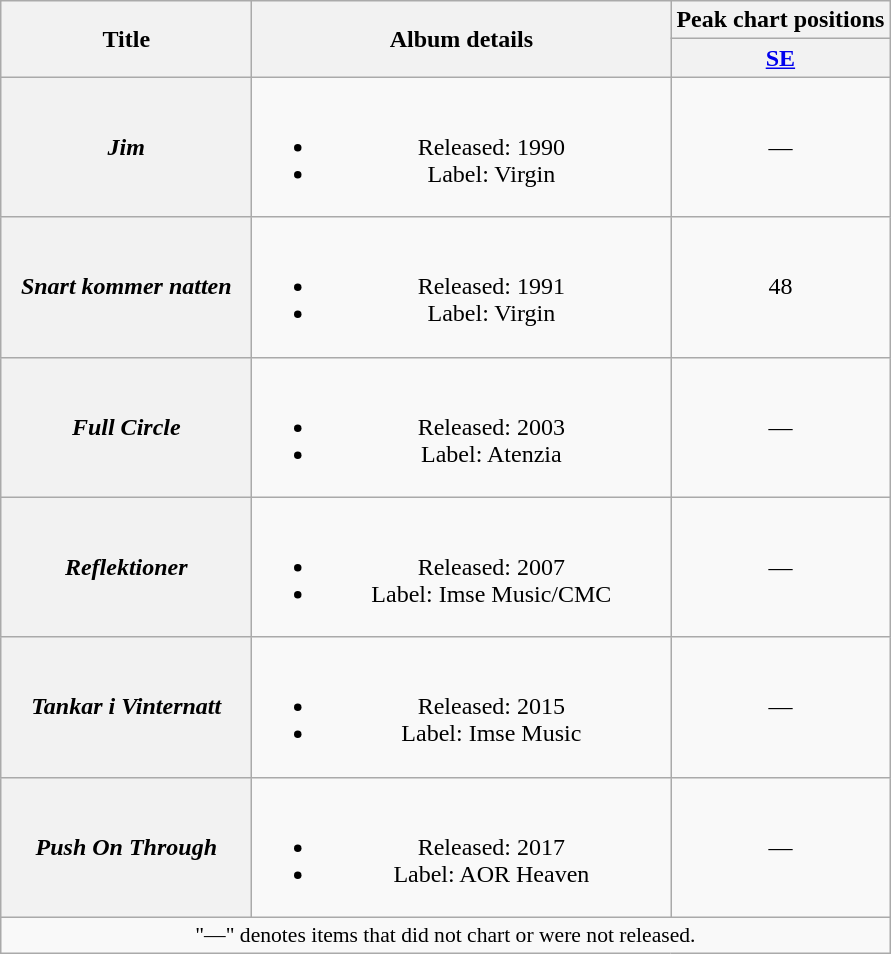<table class="wikitable plainrowheaders" style="text-align:center;">
<tr>
<th scope="col" rowspan="2" style="width:10em;">Title</th>
<th scope="col" rowspan="2" style="width:17em;">Album details</th>
<th scope="col" colspan="1">Peak chart positions</th>
</tr>
<tr>
<th><a href='#'>SE</a></th>
</tr>
<tr>
<th scope="row"><em>Jim</em></th>
<td><br><ul><li>Released: 1990</li><li>Label: Virgin</li></ul></td>
<td>—</td>
</tr>
<tr>
<th scope="row"><em>Snart kommer natten</em></th>
<td><br><ul><li>Released: 1991</li><li>Label: Virgin</li></ul></td>
<td>48</td>
</tr>
<tr>
<th scope="row"><em>Full Circle</em></th>
<td><br><ul><li>Released: 2003</li><li>Label: Atenzia</li></ul></td>
<td>—</td>
</tr>
<tr>
<th scope="row"><em>Reflektioner</em></th>
<td><br><ul><li>Released: 2007</li><li>Label: Imse Music/CMC</li></ul></td>
<td>—</td>
</tr>
<tr>
<th scope="row"><em>Tankar i Vinternatt</em></th>
<td><br><ul><li>Released: 2015</li><li>Label: Imse Music</li></ul></td>
<td>—</td>
</tr>
<tr>
<th scope="row"><em>Push On Through</em></th>
<td><br><ul><li>Released: 2017</li><li>Label: AOR Heaven</li></ul></td>
<td>—</td>
</tr>
<tr>
<td colspan="7" style="font-size:90%">"—" denotes items that did not chart or were not released.</td>
</tr>
</table>
